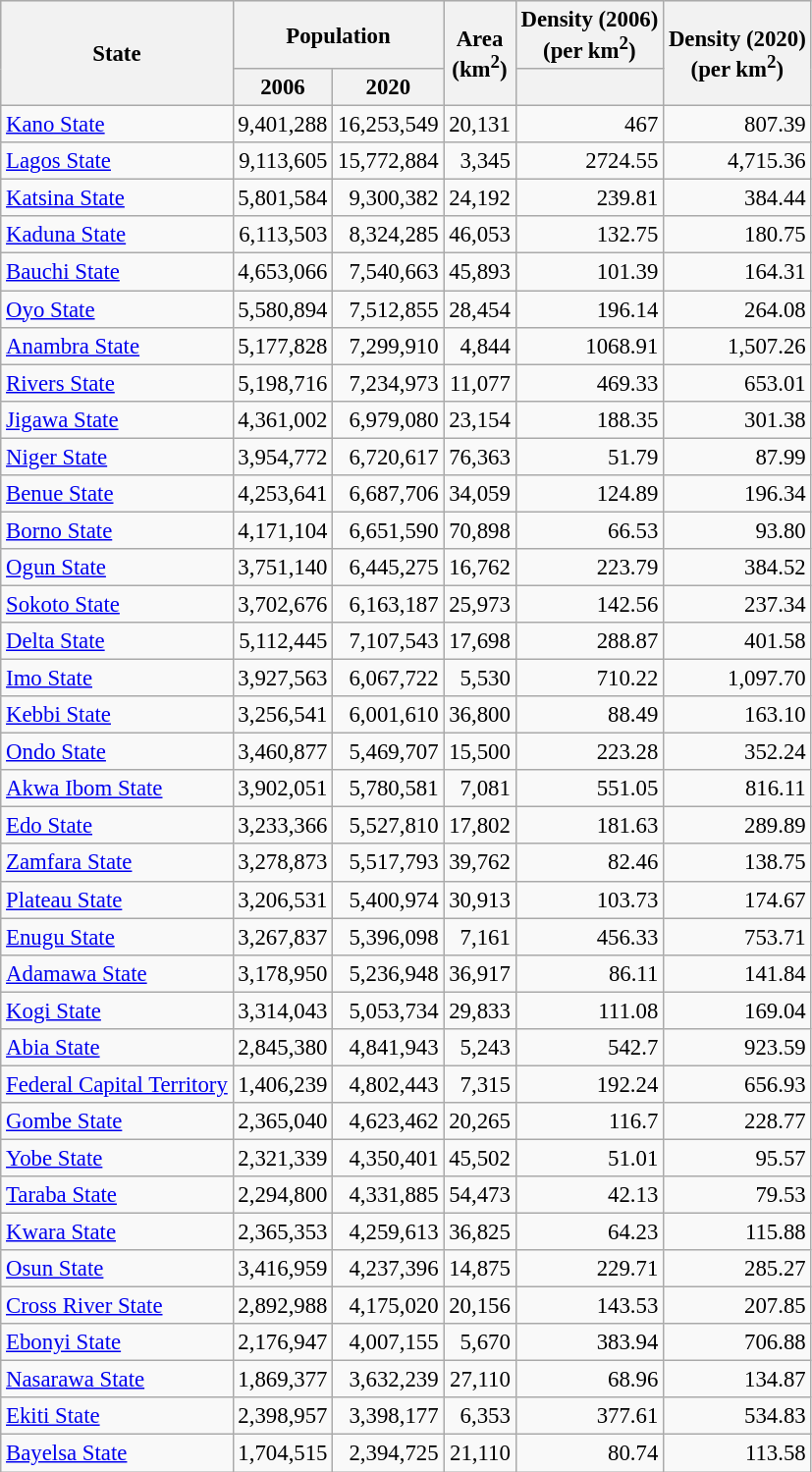<table class="wikitable sortable" style="font-size: 95%; text-align:right;">
<tr bgcolor=#e8e8e8>
<th rowspan=2>State</th>
<th colspan=2>Population</th>
<th rowspan=2>Area<br>(km<sup>2</sup>)</th>
<th>Density (2006)<br>(per km<sup>2</sup>)</th>
<th rowspan="2">Density (2020)<br>(per km<sup>2</sup>)</th>
</tr>
<tr>
<th>2006</th>
<th>2020</th>
<th></th>
</tr>
<tr>
<td align="left"><a href='#'>Kano State</a></td>
<td>9,401,288</td>
<td>16,253,549</td>
<td>20,131</td>
<td>467</td>
<td>807.39</td>
</tr>
<tr>
<td align="left"><a href='#'>Lagos State</a></td>
<td>9,113,605</td>
<td>15,772,884</td>
<td>3,345</td>
<td>2724.55</td>
<td>4,715.36</td>
</tr>
<tr>
<td align="left"><a href='#'>Katsina State</a></td>
<td>5,801,584</td>
<td>9,300,382</td>
<td>24,192</td>
<td>239.81</td>
<td>384.44</td>
</tr>
<tr>
<td align="left"><a href='#'>Kaduna State</a></td>
<td>6,113,503</td>
<td>8,324,285</td>
<td>46,053</td>
<td>132.75</td>
<td>180.75</td>
</tr>
<tr>
<td align="left"><a href='#'>Bauchi State</a></td>
<td>4,653,066</td>
<td>7,540,663</td>
<td>45,893</td>
<td>101.39</td>
<td>164.31</td>
</tr>
<tr>
<td align="left"><a href='#'>Oyo State</a></td>
<td>5,580,894</td>
<td>7,512,855</td>
<td>28,454</td>
<td>196.14</td>
<td>264.08</td>
</tr>
<tr>
<td align="left"><a href='#'>Anambra State</a></td>
<td>5,177,828</td>
<td>7,299,910</td>
<td>4,844</td>
<td>1068.91</td>
<td>1,507.26</td>
</tr>
<tr>
<td align="left"><a href='#'>Rivers State</a></td>
<td>5,198,716</td>
<td>7,234,973</td>
<td>11,077</td>
<td>469.33</td>
<td>653.01</td>
</tr>
<tr>
<td align="left"><a href='#'>Jigawa State</a></td>
<td>4,361,002</td>
<td>6,979,080</td>
<td>23,154</td>
<td>188.35</td>
<td>301.38</td>
</tr>
<tr>
<td align="left"><a href='#'>Niger State</a></td>
<td>3,954,772</td>
<td>6,720,617</td>
<td>76,363</td>
<td>51.79</td>
<td>87.99</td>
</tr>
<tr>
<td align="left"><a href='#'>Benue State</a></td>
<td>4,253,641</td>
<td>6,687,706</td>
<td>34,059</td>
<td>124.89</td>
<td>196.34</td>
</tr>
<tr>
<td align="left"><a href='#'>Borno State</a></td>
<td>4,171,104</td>
<td>6,651,590</td>
<td>70,898</td>
<td>66.53</td>
<td>93.80</td>
</tr>
<tr>
<td align="left"><a href='#'>Ogun State</a></td>
<td>3,751,140</td>
<td>6,445,275</td>
<td>16,762</td>
<td>223.79</td>
<td>384.52</td>
</tr>
<tr>
<td align="left"><a href='#'>Sokoto State</a></td>
<td>3,702,676</td>
<td>6,163,187</td>
<td>25,973</td>
<td>142.56</td>
<td>237.34</td>
</tr>
<tr>
<td align="left"><a href='#'>Delta State</a></td>
<td>5,112,445</td>
<td>7,107,543</td>
<td>17,698</td>
<td>288.87</td>
<td>401.58</td>
</tr>
<tr>
<td align="left"><a href='#'>Imo State</a></td>
<td>3,927,563</td>
<td>6,067,722</td>
<td>5,530</td>
<td>710.22</td>
<td>1,097.70</td>
</tr>
<tr>
<td align="left"><a href='#'>Kebbi State</a></td>
<td>3,256,541</td>
<td>6,001,610</td>
<td>36,800</td>
<td>88.49</td>
<td>163.10</td>
</tr>
<tr>
<td align="left"><a href='#'>Ondo State</a></td>
<td>3,460,877</td>
<td>5,469,707</td>
<td>15,500</td>
<td>223.28</td>
<td>352.24</td>
</tr>
<tr>
<td align="left"><a href='#'>Akwa Ibom State</a></td>
<td>3,902,051</td>
<td>5,780,581</td>
<td>7,081</td>
<td>551.05</td>
<td>816.11</td>
</tr>
<tr>
<td align="left"><a href='#'>Edo State</a></td>
<td>3,233,366</td>
<td>5,527,810</td>
<td>17,802</td>
<td>181.63</td>
<td>289.89</td>
</tr>
<tr>
<td align="left"><a href='#'>Zamfara State</a></td>
<td>3,278,873</td>
<td>5,517,793</td>
<td>39,762</td>
<td>82.46</td>
<td>138.75</td>
</tr>
<tr>
<td align="left"><a href='#'>Plateau State</a></td>
<td>3,206,531</td>
<td>5,400,974</td>
<td>30,913</td>
<td>103.73</td>
<td>174.67</td>
</tr>
<tr>
<td align="left"><a href='#'>Enugu State</a></td>
<td>3,267,837</td>
<td>5,396,098</td>
<td>7,161</td>
<td>456.33</td>
<td>753.71</td>
</tr>
<tr>
<td align="left"><a href='#'>Adamawa State</a></td>
<td>3,178,950</td>
<td>5,236,948</td>
<td>36,917</td>
<td>86.11</td>
<td>141.84</td>
</tr>
<tr>
<td align="left"><a href='#'>Kogi State</a></td>
<td>3,314,043</td>
<td>5,053,734</td>
<td>29,833</td>
<td>111.08</td>
<td>169.04</td>
</tr>
<tr>
<td align="left"><a href='#'>Abia State</a></td>
<td>2,845,380</td>
<td>4,841,943</td>
<td>5,243</td>
<td>542.7</td>
<td>923.59</td>
</tr>
<tr>
<td align="left"><a href='#'>Federal Capital Territory</a></td>
<td>1,406,239</td>
<td>4,802,443</td>
<td>7,315</td>
<td>192.24</td>
<td>656.93</td>
</tr>
<tr>
<td align="left"><a href='#'>Gombe State</a></td>
<td>2,365,040</td>
<td>4,623,462</td>
<td>20,265</td>
<td>116.7</td>
<td>228.77</td>
</tr>
<tr>
<td align="left"><a href='#'>Yobe State</a></td>
<td>2,321,339</td>
<td>4,350,401</td>
<td>45,502</td>
<td>51.01</td>
<td>95.57</td>
</tr>
<tr>
<td align="left"><a href='#'>Taraba State</a></td>
<td>2,294,800</td>
<td>4,331,885</td>
<td>54,473</td>
<td>42.13</td>
<td>79.53</td>
</tr>
<tr>
<td align="left"><a href='#'>Kwara State</a></td>
<td>2,365,353</td>
<td>4,259,613</td>
<td>36,825</td>
<td>64.23</td>
<td>115.88</td>
</tr>
<tr>
<td align="left"><a href='#'>Osun State</a></td>
<td>3,416,959</td>
<td>4,237,396</td>
<td>14,875</td>
<td>229.71</td>
<td>285.27</td>
</tr>
<tr>
<td align="left"><a href='#'>Cross River State</a></td>
<td>2,892,988</td>
<td>4,175,020</td>
<td>20,156</td>
<td>143.53</td>
<td>207.85</td>
</tr>
<tr>
<td align="left"><a href='#'>Ebonyi State</a></td>
<td>2,176,947</td>
<td>4,007,155</td>
<td>5,670</td>
<td>383.94</td>
<td>706.88</td>
</tr>
<tr>
<td align="left"><a href='#'>Nasarawa State</a></td>
<td>1,869,377</td>
<td>3,632,239</td>
<td>27,110</td>
<td>68.96</td>
<td>134.87</td>
</tr>
<tr>
<td align="left"><a href='#'>Ekiti State</a></td>
<td>2,398,957</td>
<td>3,398,177</td>
<td>6,353</td>
<td>377.61</td>
<td>534.83</td>
</tr>
<tr>
<td align="left"><a href='#'>Bayelsa State</a></td>
<td>1,704,515</td>
<td>2,394,725</td>
<td>21,110</td>
<td>80.74</td>
<td>113.58</td>
</tr>
</table>
